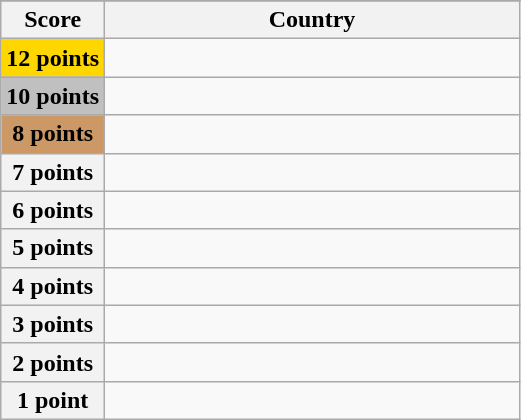<table class="wikitable">
<tr>
</tr>
<tr>
<th scope="col" width="20%">Score</th>
<th scope="col">Country</th>
</tr>
<tr>
<th scope="row" style="background:gold">12 points</th>
<td></td>
</tr>
<tr>
<th scope="row" style="background:silver">10 points</th>
<td></td>
</tr>
<tr>
<th scope="row" style="background:#CC9966">8 points</th>
<td></td>
</tr>
<tr>
<th scope="row">7 points</th>
<td></td>
</tr>
<tr>
<th scope="row">6 points</th>
<td></td>
</tr>
<tr>
<th scope="row">5 points</th>
<td></td>
</tr>
<tr>
<th scope="row">4 points</th>
<td></td>
</tr>
<tr>
<th scope="row">3 points</th>
<td></td>
</tr>
<tr>
<th scope="row">2 points</th>
<td></td>
</tr>
<tr>
<th scope="row">1 point</th>
<td></td>
</tr>
</table>
